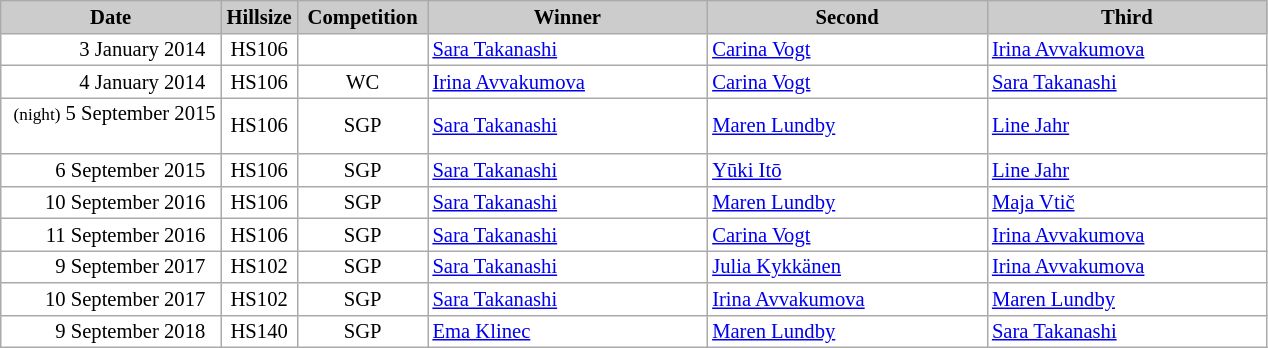<table class="wikitable plainrowheaders" style="background:#fff; font-size:86%; line-height:15px; border:grey solid 1px; border-collapse:collapse;">
<tr style="background:#ccc; text-align:center;">
<th style="background:#ccc;" width="140">Date</th>
<th style="background:#ccc;" width="45">Hillsize</th>
<th style="background:#ccc;" width="80">Competition</th>
<th style="background:#ccc;" width="180">Winner</th>
<th style="background:#ccc;" width="180">Second</th>
<th style="background:#ccc;" width="180">Third</th>
</tr>
<tr>
<td align=right>3 January 2014  </td>
<td align=center>HS106</td>
<td align=center></td>
<td> <a href='#'>Sara Takanashi</a></td>
<td> <a href='#'>Carina Vogt</a></td>
<td> <a href='#'>Irina Avvakumova</a></td>
</tr>
<tr>
<td align=right>4 January 2014  </td>
<td align=center>HS106</td>
<td align=center>WC</td>
<td> <a href='#'>Irina Avvakumova</a></td>
<td> <a href='#'>Carina Vogt</a></td>
<td> <a href='#'>Sara Takanashi</a></td>
</tr>
<tr>
<td align=right><small>(night)</small> 5 September 2015  </td>
<td align=center>HS106</td>
<td align=center>SGP</td>
<td> <a href='#'>Sara Takanashi</a></td>
<td> <a href='#'>Maren Lundby</a></td>
<td> <a href='#'>Line Jahr</a></td>
</tr>
<tr>
<td align=right>6 September 2015  </td>
<td align=center>HS106</td>
<td align=center>SGP</td>
<td> <a href='#'>Sara Takanashi</a></td>
<td> <a href='#'>Yūki Itō</a></td>
<td> <a href='#'>Line Jahr</a></td>
</tr>
<tr>
<td align=right>10 September 2016  </td>
<td align=center>HS106</td>
<td align=center>SGP</td>
<td> <a href='#'>Sara Takanashi</a></td>
<td> <a href='#'>Maren Lundby</a></td>
<td> <a href='#'>Maja Vtič</a></td>
</tr>
<tr>
<td align=right>11 September 2016  </td>
<td align=center>HS106</td>
<td align=center>SGP</td>
<td> <a href='#'>Sara Takanashi</a></td>
<td> <a href='#'>Carina Vogt</a></td>
<td> <a href='#'>Irina Avvakumova</a></td>
</tr>
<tr>
<td align=right>9 September 2017  </td>
<td align=center>HS102</td>
<td align=center>SGP</td>
<td> <a href='#'>Sara Takanashi</a></td>
<td> <a href='#'>Julia Kykkänen</a></td>
<td> <a href='#'>Irina Avvakumova</a></td>
</tr>
<tr>
<td align=right>10 September 2017  </td>
<td align=center>HS102</td>
<td align=center>SGP</td>
<td> <a href='#'>Sara Takanashi</a></td>
<td> <a href='#'>Irina Avvakumova</a></td>
<td> <a href='#'>Maren Lundby</a></td>
</tr>
<tr>
<td align=right>9 September 2018  </td>
<td align=center>HS140</td>
<td align=center>SGP</td>
<td> <a href='#'>Ema Klinec</a></td>
<td> <a href='#'>Maren Lundby</a></td>
<td> <a href='#'>Sara Takanashi</a></td>
</tr>
</table>
